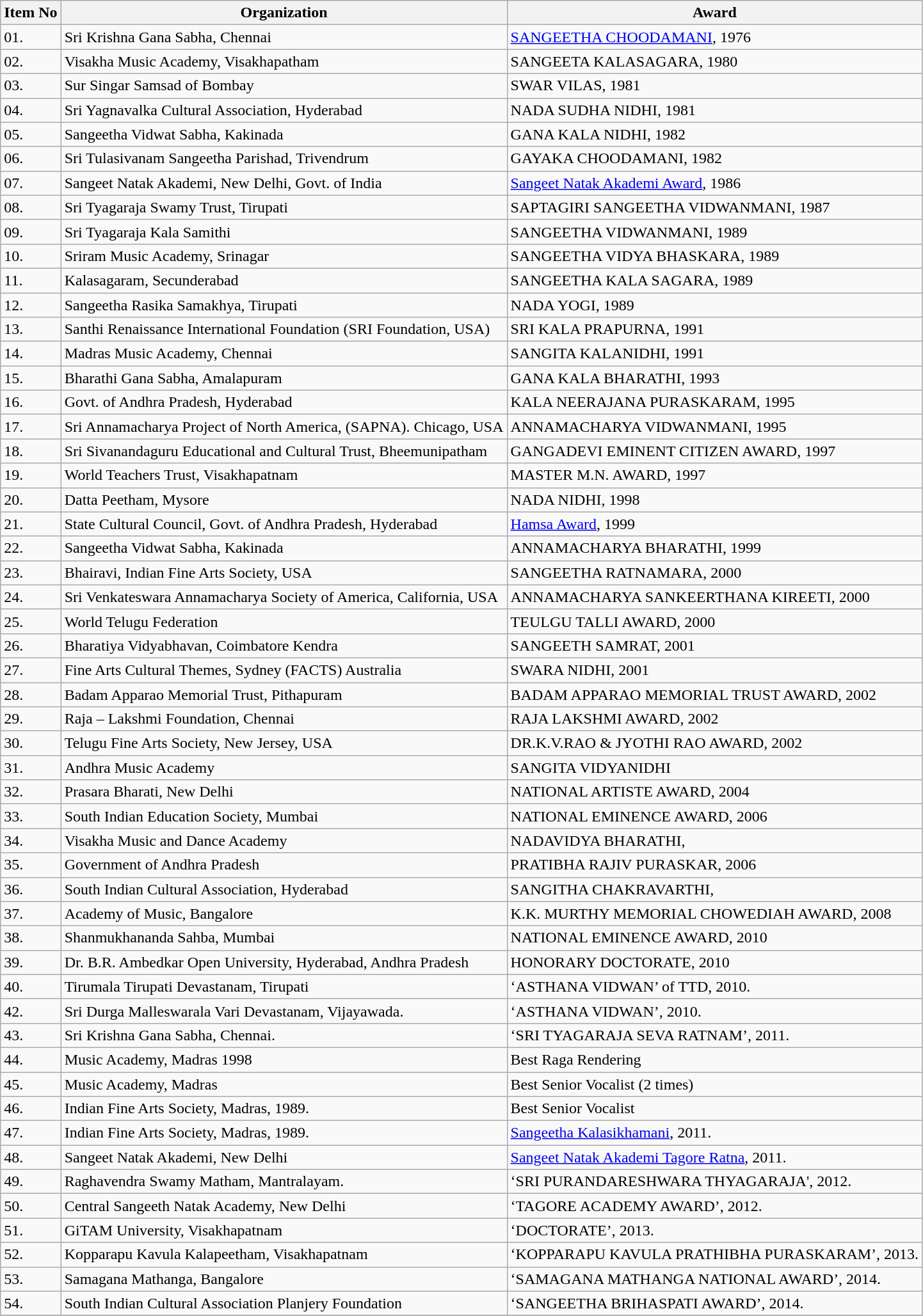<table class="wikitable" border="1">
<tr>
<th>Item No</th>
<th>Organization</th>
<th>Award</th>
</tr>
<tr>
<td>01.</td>
<td>Sri Krishna Gana Sabha, Chennai</td>
<td><a href='#'>SANGEETHA CHOODAMANI</a>, 1976</td>
</tr>
<tr>
<td>02.</td>
<td>Visakha Music Academy, Visakhapatham</td>
<td>SANGEETA KALASAGARA, 1980</td>
</tr>
<tr>
<td>03.</td>
<td>Sur Singar Samsad of Bombay</td>
<td>SWAR VILAS, 1981</td>
</tr>
<tr>
<td>04.</td>
<td>Sri Yagnavalka Cultural Association, Hyderabad</td>
<td>NADA SUDHA NIDHI, 1981</td>
</tr>
<tr>
<td>05.</td>
<td>Sangeetha Vidwat Sabha, Kakinada</td>
<td>GANA KALA NIDHI, 1982</td>
</tr>
<tr>
<td>06.</td>
<td>Sri Tulasivanam Sangeetha Parishad, Trivendrum</td>
<td>GAYAKA CHOODAMANI, 1982</td>
</tr>
<tr>
<td>07.</td>
<td>Sangeet Natak Akademi, New Delhi, Govt. of India</td>
<td><a href='#'>Sangeet Natak Akademi Award</a>, 1986</td>
</tr>
<tr>
<td>08.</td>
<td>Sri Tyagaraja Swamy Trust, Tirupati</td>
<td>SAPTAGIRI SANGEETHA VIDWANMANI, 1987</td>
</tr>
<tr>
<td>09.</td>
<td>Sri Tyagaraja Kala Samithi</td>
<td>SANGEETHA VIDWANMANI, 1989</td>
</tr>
<tr>
<td>10.</td>
<td>Sriram Music Academy, Srinagar</td>
<td>SANGEETHA VIDYA BHASKARA, 1989</td>
</tr>
<tr>
<td>11.</td>
<td>Kalasagaram, Secunderabad</td>
<td>SANGEETHA KALA SAGARA, 1989</td>
</tr>
<tr>
<td>12.</td>
<td>Sangeetha Rasika Samakhya, Tirupati</td>
<td>NADA YOGI, 1989</td>
</tr>
<tr>
<td>13.</td>
<td>Santhi Renaissance International Foundation (SRI Foundation, USA)</td>
<td>SRI KALA PRAPURNA, 1991</td>
</tr>
<tr>
<td>14.</td>
<td>Madras Music Academy, Chennai</td>
<td>SANGITA KALANIDHI, 1991</td>
</tr>
<tr>
<td>15.</td>
<td>Bharathi Gana Sabha, Amalapuram</td>
<td>GANA KALA BHARATHI, 1993</td>
</tr>
<tr>
<td>16.</td>
<td>Govt. of Andhra Pradesh, Hyderabad</td>
<td>KALA NEERAJANA PURASKARAM, 1995</td>
</tr>
<tr>
<td>17.</td>
<td>Sri Annamacharya Project of North America, (SAPNA). Chicago, USA</td>
<td>ANNAMACHARYA VIDWANMANI, 1995</td>
</tr>
<tr>
<td>18.</td>
<td>Sri Sivanandaguru Educational and Cultural Trust, Bheemunipatham</td>
<td>GANGADEVI EMINENT CITIZEN AWARD, 1997</td>
</tr>
<tr>
<td>19.</td>
<td>World Teachers Trust, Visakhapatnam</td>
<td>MASTER M.N. AWARD, 1997</td>
</tr>
<tr>
<td>20.</td>
<td>Datta Peetham, Mysore</td>
<td>NADA NIDHI, 1998</td>
</tr>
<tr>
<td>21.</td>
<td>State Cultural Council, Govt. of Andhra Pradesh, Hyderabad</td>
<td><a href='#'>Hamsa Award</a>, 1999</td>
</tr>
<tr>
<td>22.</td>
<td>Sangeetha Vidwat Sabha, Kakinada</td>
<td>ANNAMACHARYA BHARATHI, 1999</td>
</tr>
<tr>
<td>23.</td>
<td>Bhairavi, Indian Fine Arts Society, USA</td>
<td>SANGEETHA RATNAMARA, 2000</td>
</tr>
<tr>
<td>24.</td>
<td>Sri Venkateswara Annamacharya Society of America, California, USA</td>
<td>ANNAMACHARYA SANKEERTHANA KIREETI, 2000</td>
</tr>
<tr>
<td>25.</td>
<td>World Telugu Federation</td>
<td>TEULGU TALLI AWARD, 2000</td>
</tr>
<tr>
<td>26.</td>
<td>Bharatiya Vidyabhavan, Coimbatore Kendra</td>
<td>SANGEETH SAMRAT, 2001</td>
</tr>
<tr>
<td>27.</td>
<td>Fine Arts Cultural Themes, Sydney (FACTS) Australia</td>
<td>SWARA NIDHI, 2001</td>
</tr>
<tr>
<td>28.</td>
<td>Badam Apparao Memorial Trust, Pithapuram</td>
<td>BADAM APPARAO MEMORIAL TRUST AWARD, 2002</td>
</tr>
<tr>
<td>29.</td>
<td>Raja – Lakshmi Foundation, Chennai</td>
<td>RAJA LAKSHMI AWARD, 2002</td>
</tr>
<tr>
<td>30.</td>
<td>Telugu Fine Arts Society, New Jersey, USA</td>
<td>DR.K.V.RAO & JYOTHI RAO AWARD, 2002</td>
</tr>
<tr>
<td>31.</td>
<td>Andhra Music Academy</td>
<td>SANGITA VIDYANIDHI</td>
</tr>
<tr>
<td>32.</td>
<td>Prasara Bharati, New Delhi</td>
<td>NATIONAL ARTISTE AWARD, 2004</td>
</tr>
<tr>
<td>33.</td>
<td>South Indian Education Society, Mumbai</td>
<td>NATIONAL EMINENCE AWARD, 2006</td>
</tr>
<tr>
<td>34.</td>
<td>Visakha Music and Dance Academy</td>
<td>NADAVIDYA BHARATHI,</td>
</tr>
<tr>
<td>35.</td>
<td>Government of Andhra Pradesh</td>
<td>PRATIBHA RAJIV PURASKAR, 2006</td>
</tr>
<tr>
<td>36.</td>
<td>South Indian Cultural Association, Hyderabad</td>
<td>SANGITHA CHAKRAVARTHI,</td>
</tr>
<tr>
<td>37.</td>
<td>Academy of Music, Bangalore</td>
<td>K.K. MURTHY MEMORIAL CHOWEDIAH AWARD, 2008</td>
</tr>
<tr>
<td>38.</td>
<td>Shanmukhananda Sahba, Mumbai</td>
<td>NATIONAL EMINENCE AWARD, 2010</td>
</tr>
<tr>
<td>39.</td>
<td>Dr. B.R. Ambedkar Open University, Hyderabad, Andhra Pradesh</td>
<td>HONORARY DOCTORATE, 2010</td>
</tr>
<tr>
<td>40.</td>
<td>Tirumala Tirupati Devastanam, Tirupati</td>
<td>‘ASTHANA VIDWAN’ of TTD, 2010.</td>
</tr>
<tr>
<td>42.</td>
<td>Sri Durga Malleswarala Vari Devastanam, Vijayawada.</td>
<td>‘ASTHANA VIDWAN’, 2010.</td>
</tr>
<tr>
<td>43.</td>
<td>Sri Krishna Gana Sabha, Chennai.</td>
<td>‘SRI TYAGARAJA SEVA RATNAM’, 2011.</td>
</tr>
<tr>
<td>44.</td>
<td>Music Academy, Madras 1998</td>
<td>Best Raga Rendering</td>
</tr>
<tr>
<td>45.</td>
<td>Music Academy, Madras</td>
<td>Best Senior Vocalist (2 times)</td>
</tr>
<tr>
<td>46.</td>
<td>Indian Fine Arts Society, Madras, 1989.</td>
<td>Best Senior Vocalist</td>
</tr>
<tr>
<td>47.</td>
<td>Indian Fine Arts Society, Madras, 1989.</td>
<td><a href='#'>Sangeetha Kalasikhamani</a>, 2011.</td>
</tr>
<tr>
<td>48.</td>
<td>Sangeet Natak Akademi, New Delhi</td>
<td><a href='#'>Sangeet Natak Akademi Tagore Ratna</a>, 2011.</td>
</tr>
<tr>
<td>49.</td>
<td>Raghavendra Swamy Matham, Mantralayam.</td>
<td>‘SRI PURANDARESHWARA THYAGARAJA', 2012.</td>
</tr>
<tr>
<td>50.</td>
<td>Central Sangeeth Natak Academy, New Delhi</td>
<td>‘TAGORE ACADEMY AWARD’, 2012.</td>
</tr>
<tr>
<td>51.</td>
<td>GiTAM University, Visakhapatnam</td>
<td>‘DOCTORATE’, 2013.</td>
</tr>
<tr>
<td>52.</td>
<td>Kopparapu Kavula Kalapeetham, Visakhapatnam</td>
<td>‘KOPPARAPU KAVULA PRATHIBHA PURASKARAM’, 2013.</td>
</tr>
<tr>
<td>53.</td>
<td>Samagana Mathanga, Bangalore</td>
<td>‘SAMAGANA MATHANGA NATIONAL AWARD’, 2014.</td>
</tr>
<tr>
<td>54.</td>
<td>South Indian Cultural Association Planjery Foundation</td>
<td>‘SANGEETHA BRIHASPATI AWARD’, 2014.</td>
</tr>
<tr>
</tr>
</table>
